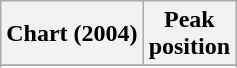<table class="wikitable sortable plainrowheaders" style="text-align:center">
<tr>
<th scope="col">Chart (2004)</th>
<th scope="col">Peak<br>position</th>
</tr>
<tr>
</tr>
<tr>
</tr>
<tr>
</tr>
<tr>
</tr>
<tr>
</tr>
<tr>
</tr>
</table>
